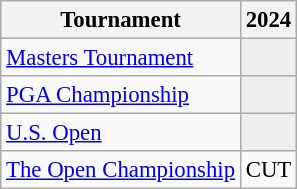<table class="wikitable" style="font-size:95%;text-align:center;">
<tr>
<th>Tournament</th>
<th>2024</th>
</tr>
<tr>
<td align=left><a href='#'>Masters Tournament</a></td>
<td style="background:#eeeeee;"></td>
</tr>
<tr>
<td align=left><a href='#'>PGA Championship</a></td>
<td style="background:#eeeeee;"></td>
</tr>
<tr>
<td align=left><a href='#'>U.S. Open</a></td>
<td style="background:#eeeeee;"></td>
</tr>
<tr>
<td align=left><a href='#'>The Open Championship</a></td>
<td>CUT</td>
</tr>
</table>
